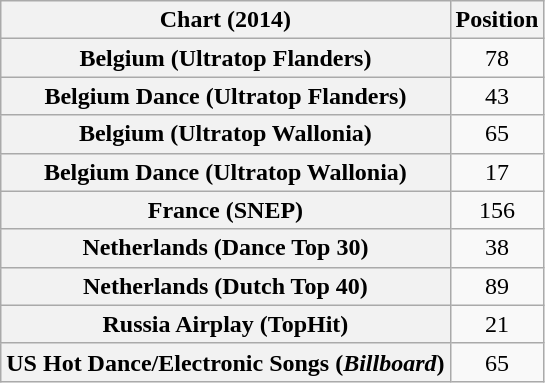<table class="wikitable sortable plainrowheaders">
<tr>
<th>Chart (2014)</th>
<th>Position</th>
</tr>
<tr>
<th scope="row">Belgium (Ultratop Flanders)</th>
<td align=center>78</td>
</tr>
<tr>
<th scope="row">Belgium Dance (Ultratop Flanders)</th>
<td align=center>43</td>
</tr>
<tr>
<th scope="row">Belgium (Ultratop Wallonia)</th>
<td align=center>65</td>
</tr>
<tr>
<th scope="row">Belgium Dance (Ultratop Wallonia)</th>
<td align=center>17</td>
</tr>
<tr>
<th scope="row">France (SNEP)</th>
<td align=center>156</td>
</tr>
<tr>
<th scope="row">Netherlands (Dance Top 30)</th>
<td align="center">38</td>
</tr>
<tr>
<th scope="row">Netherlands (Dutch Top 40)</th>
<td align=center>89</td>
</tr>
<tr>
<th scope="row">Russia Airplay (TopHit)</th>
<td align=center>21</td>
</tr>
<tr>
<th scope="row">US Hot Dance/Electronic Songs (<em>Billboard</em>)</th>
<td align=center>65</td>
</tr>
</table>
